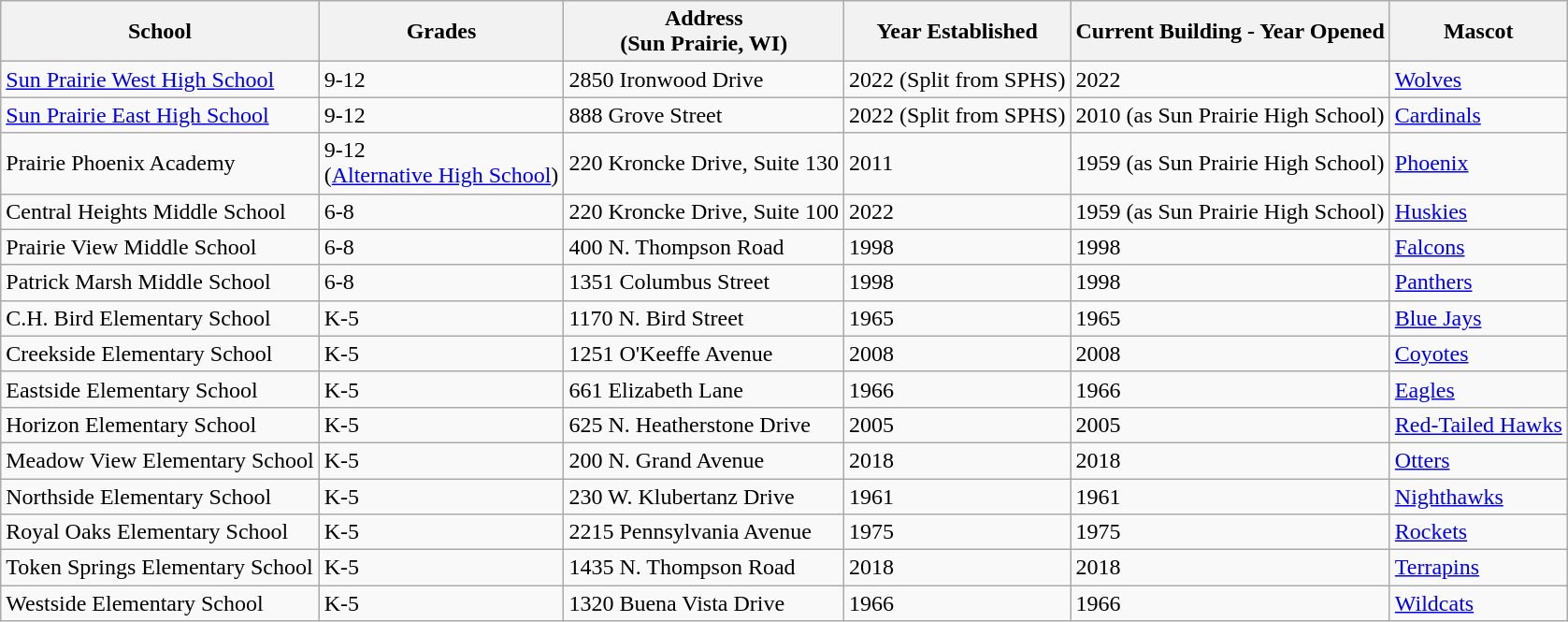<table class="wikitable">
<tr>
<th>School</th>
<th>Grades</th>
<th>Address<br>(Sun Prairie, WI)</th>
<th>Year Established</th>
<th>Current Building - Year Opened</th>
<th>Mascot</th>
</tr>
<tr>
<td><a href='#'>Sun Prairie West High School</a></td>
<td>9-12</td>
<td>2850 Ironwood Drive</td>
<td>2022 (Split from SPHS)</td>
<td>2022</td>
<td><a href='#'>Wolves</a></td>
</tr>
<tr>
<td><a href='#'>Sun Prairie East High School</a></td>
<td>9-12</td>
<td>888 Grove Street</td>
<td>2022 (Split from SPHS)</td>
<td>2010 (as Sun Prairie High School)</td>
<td><a href='#'>Cardinals</a></td>
</tr>
<tr>
<td>Prairie Phoenix Academy</td>
<td>9-12<br>(<a href='#'>Alternative High School</a>)</td>
<td>220 Kroncke Drive, Suite 130</td>
<td>2011</td>
<td>1959 (as Sun Prairie High School)</td>
<td><a href='#'>Phoenix</a></td>
</tr>
<tr>
<td>Central Heights Middle School</td>
<td>6-8</td>
<td>220 Kroncke Drive, Suite 100</td>
<td>2022</td>
<td>1959 (as Sun Prairie High School)</td>
<td><a href='#'>Huskies</a></td>
</tr>
<tr>
<td>Prairie View Middle School</td>
<td>6-8</td>
<td>400 N. Thompson Road</td>
<td>1998</td>
<td>1998</td>
<td><a href='#'>Falcons</a></td>
</tr>
<tr>
<td>Patrick Marsh Middle School</td>
<td>6-8</td>
<td>1351 Columbus Street</td>
<td>1998</td>
<td>1998</td>
<td><a href='#'>Panthers</a></td>
</tr>
<tr>
<td>C.H. Bird Elementary School</td>
<td>K-5</td>
<td>1170 N. Bird Street</td>
<td>1965</td>
<td>1965</td>
<td><a href='#'>Blue Jays</a></td>
</tr>
<tr>
<td>Creekside Elementary School</td>
<td>K-5</td>
<td>1251 O'Keeffe Avenue</td>
<td>2008</td>
<td>2008</td>
<td><a href='#'>Coyotes</a></td>
</tr>
<tr>
<td>Eastside Elementary School</td>
<td>K-5</td>
<td>661 Elizabeth Lane</td>
<td>1966</td>
<td>1966</td>
<td><a href='#'>Eagles</a></td>
</tr>
<tr>
<td>Horizon Elementary School</td>
<td>K-5</td>
<td>625 N. Heatherstone Drive</td>
<td>2005</td>
<td>2005</td>
<td><a href='#'>Red-Tailed Hawks</a></td>
</tr>
<tr>
<td>Meadow View Elementary School</td>
<td>K-5</td>
<td>200 N. Grand Avenue</td>
<td>2018</td>
<td>2018</td>
<td><a href='#'>Otters</a></td>
</tr>
<tr>
<td>Northside Elementary School</td>
<td>K-5</td>
<td>230 W. Klubertanz Drive</td>
<td>1961</td>
<td>1961</td>
<td><a href='#'>Nighthawks</a></td>
</tr>
<tr>
<td>Royal Oaks Elementary School</td>
<td>K-5</td>
<td>2215 Pennsylvania Avenue</td>
<td>1975</td>
<td>1975</td>
<td><a href='#'>Rockets</a></td>
</tr>
<tr>
<td>Token Springs Elementary School</td>
<td>K-5</td>
<td>1435 N. Thompson Road</td>
<td>2018</td>
<td>2018</td>
<td><a href='#'>Terrapins</a></td>
</tr>
<tr>
<td>Westside Elementary School</td>
<td>K-5</td>
<td>1320 Buena Vista Drive</td>
<td>1966</td>
<td>1966</td>
<td><a href='#'>Wildcats</a></td>
</tr>
</table>
